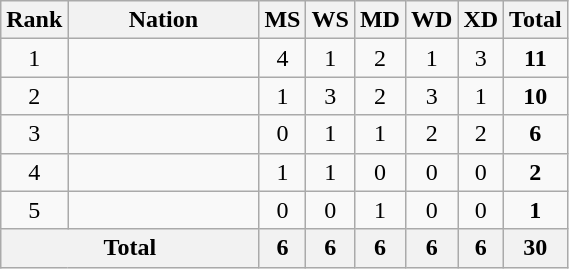<table class="wikitable" style="text-align:center">
<tr>
<th width="20">Rank</th>
<th width="120">Nation</th>
<th width="20">MS</th>
<th width="20">WS</th>
<th width="20">MD</th>
<th width="20">WD</th>
<th width="20">XD</th>
<th>Total</th>
</tr>
<tr align="center">
<td>1</td>
<td align="left"></td>
<td>4</td>
<td>1</td>
<td>2</td>
<td>1</td>
<td>3</td>
<td><strong>11</strong></td>
</tr>
<tr align="center">
<td>2</td>
<td align="left"><strong></strong></td>
<td>1</td>
<td>3</td>
<td>2</td>
<td>3</td>
<td>1</td>
<td><strong>10</strong></td>
</tr>
<tr align="center">
<td>3</td>
<td align="left"></td>
<td>0</td>
<td>1</td>
<td>1</td>
<td>2</td>
<td>2</td>
<td><strong>6</strong></td>
</tr>
<tr align="center">
<td>4</td>
<td align="left"></td>
<td>1</td>
<td>1</td>
<td>0</td>
<td>0</td>
<td>0</td>
<td><strong>2</strong></td>
</tr>
<tr align="center">
<td>5</td>
<td align="left"></td>
<td>0</td>
<td>0</td>
<td>1</td>
<td>0</td>
<td>0</td>
<td><strong>1</strong></td>
</tr>
<tr>
<th colspan="2">Total</th>
<th>6</th>
<th>6</th>
<th>6</th>
<th>6</th>
<th>6</th>
<th>30</th>
</tr>
</table>
